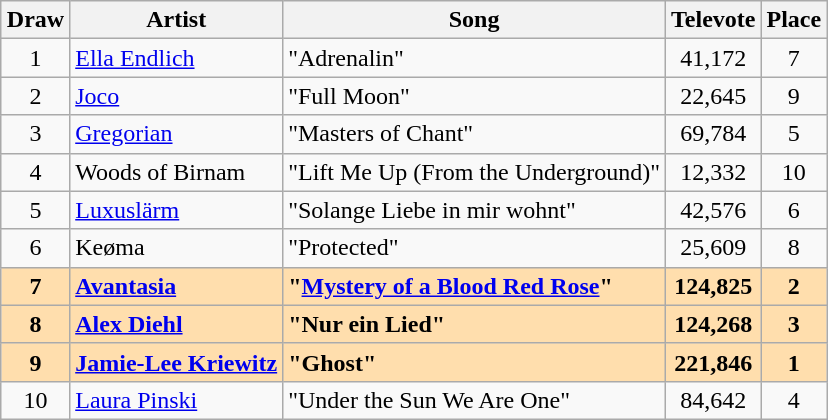<table class="sortable wikitable" style="margin: 1em auto 1em auto; text-align:center">
<tr>
<th>Draw</th>
<th>Artist</th>
<th>Song</th>
<th>Televote</th>
<th>Place</th>
</tr>
<tr>
<td>1</td>
<td align="left"><a href='#'>Ella Endlich</a></td>
<td align="left">"Adrenalin"</td>
<td>41,172</td>
<td>7</td>
</tr>
<tr>
<td>2</td>
<td align="left"><a href='#'>Joco</a></td>
<td align="left">"Full Moon"</td>
<td>22,645</td>
<td>9</td>
</tr>
<tr>
<td>3</td>
<td align="left"><a href='#'>Gregorian</a></td>
<td align="left">"Masters of Chant"</td>
<td>69,784</td>
<td>5</td>
</tr>
<tr>
<td>4</td>
<td align="left">Woods of Birnam</td>
<td align="left">"Lift Me Up (From the Underground)"</td>
<td>12,332</td>
<td>10</td>
</tr>
<tr>
<td>5</td>
<td align="left"><a href='#'>Luxuslärm</a></td>
<td align="left">"Solange Liebe in mir wohnt"</td>
<td>42,576</td>
<td>6</td>
</tr>
<tr>
<td>6</td>
<td align="left">Keøma</td>
<td align="left">"Protected"</td>
<td>25,609</td>
<td>8</td>
</tr>
<tr style="font-weight:bold; background:navajowhite;">
<td>7</td>
<td align="left"><a href='#'>Avantasia</a></td>
<td align="left">"<a href='#'>Mystery of a Blood Red Rose</a>"</td>
<td>124,825</td>
<td>2</td>
</tr>
<tr style="font-weight:bold; background:navajowhite;">
<td>8</td>
<td align="left"><a href='#'>Alex Diehl</a></td>
<td align="left">"Nur ein Lied"</td>
<td>124,268</td>
<td>3</td>
</tr>
<tr style="font-weight:bold; background:navajowhite;">
<td>9</td>
<td align="left"><a href='#'>Jamie-Lee Kriewitz</a></td>
<td align="left">"Ghost"</td>
<td>221,846</td>
<td>1</td>
</tr>
<tr>
<td>10</td>
<td align="left"><a href='#'>Laura Pinski</a></td>
<td align="left">"Under the Sun We Are One"</td>
<td>84,642</td>
<td>4</td>
</tr>
</table>
